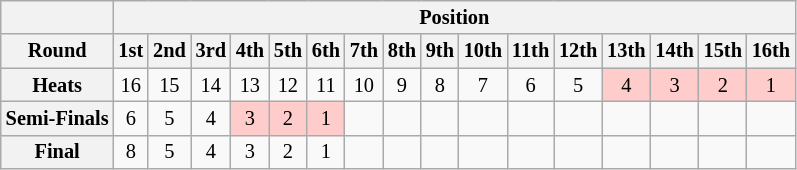<table class="wikitable" style="font-size: 85%; text-align: center;">
<tr valign="top">
<th></th>
<th colspan=16>Position</th>
</tr>
<tr>
<th rowspan=1>Round</th>
<th>1st</th>
<th>2nd</th>
<th>3rd</th>
<th>4th</th>
<th>5th</th>
<th>6th</th>
<th>7th</th>
<th>8th</th>
<th>9th</th>
<th>10th</th>
<th>11th</th>
<th>12th</th>
<th>13th</th>
<th>14th</th>
<th>15th</th>
<th>16th</th>
</tr>
<tr>
<th>Heats</th>
<td>16</td>
<td>15</td>
<td>14</td>
<td>13</td>
<td>12</td>
<td>11</td>
<td>10</td>
<td>9</td>
<td>8</td>
<td>7</td>
<td>6</td>
<td>5</td>
<td style="background:#ffcccc;">4</td>
<td style="background:#ffcccc;">3</td>
<td style="background:#ffcccc;">2</td>
<td style="background:#ffcccc;">1</td>
</tr>
<tr>
<th>Semi-Finals</th>
<td>6</td>
<td>5</td>
<td>4</td>
<td style="background:#ffcccc;">3</td>
<td style="background:#ffcccc;">2</td>
<td style="background:#ffcccc;">1</td>
<td></td>
<td></td>
<td></td>
<td></td>
<td></td>
<td></td>
<td></td>
<td></td>
<td></td>
<td></td>
</tr>
<tr>
<th>Final</th>
<td>8</td>
<td>5</td>
<td>4</td>
<td>3</td>
<td>2</td>
<td>1</td>
<td></td>
<td></td>
<td></td>
<td></td>
<td></td>
<td></td>
<td></td>
<td></td>
<td></td>
<td></td>
</tr>
</table>
